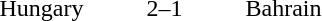<table style="text-align:center">
<tr>
<th width=200></th>
<th width=100></th>
<th width=200></th>
</tr>
<tr>
<td align=right>Hungary</td>
<td>2–1</td>
<td align=left>Bahrain</td>
</tr>
<tr>
</tr>
</table>
